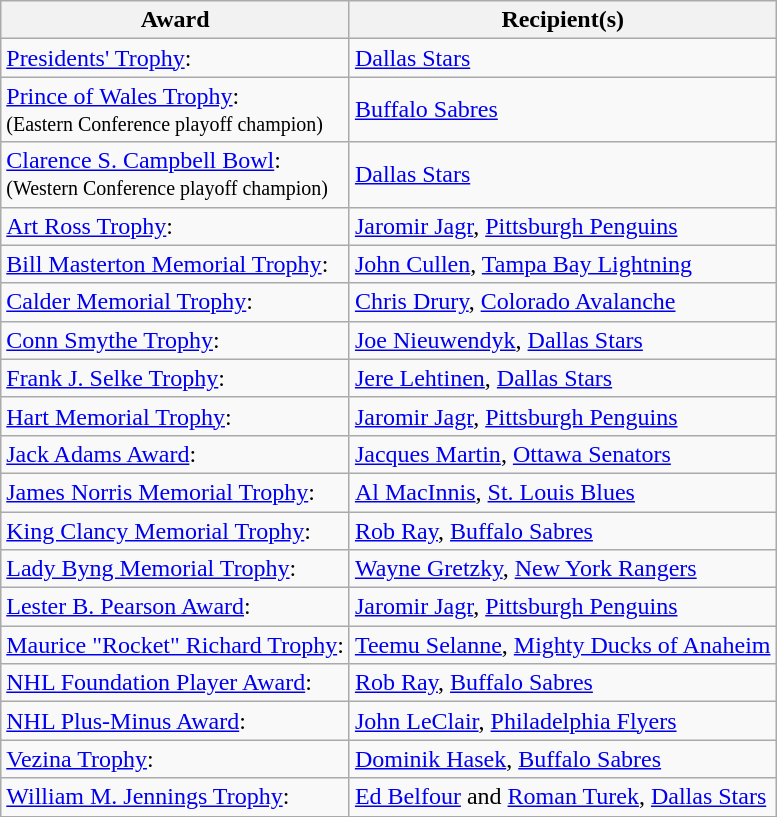<table class="wikitable">
<tr>
<th>Award</th>
<th>Recipient(s)</th>
</tr>
<tr>
<td><a href='#'>Presidents' Trophy</a>:</td>
<td><a href='#'>Dallas Stars</a></td>
</tr>
<tr>
<td><a href='#'>Prince of Wales Trophy</a>: <br><small>(Eastern Conference playoff champion)</small></td>
<td><a href='#'>Buffalo Sabres</a></td>
</tr>
<tr>
<td><a href='#'>Clarence S. Campbell Bowl</a>: <br><small>(Western Conference playoff champion)</small></td>
<td><a href='#'>Dallas Stars</a></td>
</tr>
<tr>
<td><a href='#'>Art Ross Trophy</a>:</td>
<td><a href='#'>Jaromir Jagr</a>, <a href='#'>Pittsburgh Penguins</a></td>
</tr>
<tr>
<td><a href='#'>Bill Masterton Memorial Trophy</a>:</td>
<td><a href='#'>John Cullen</a>, <a href='#'>Tampa Bay Lightning</a></td>
</tr>
<tr>
<td><a href='#'>Calder Memorial Trophy</a>:</td>
<td><a href='#'>Chris Drury</a>, <a href='#'>Colorado Avalanche</a></td>
</tr>
<tr>
<td><a href='#'>Conn Smythe Trophy</a>:</td>
<td><a href='#'>Joe Nieuwendyk</a>, <a href='#'>Dallas Stars</a></td>
</tr>
<tr>
<td><a href='#'>Frank J. Selke Trophy</a>:</td>
<td><a href='#'>Jere Lehtinen</a>, <a href='#'>Dallas Stars</a></td>
</tr>
<tr>
<td><a href='#'>Hart Memorial Trophy</a>:</td>
<td><a href='#'>Jaromir Jagr</a>, <a href='#'>Pittsburgh Penguins</a></td>
</tr>
<tr>
<td><a href='#'>Jack Adams Award</a>:</td>
<td><a href='#'>Jacques Martin</a>, <a href='#'>Ottawa Senators</a></td>
</tr>
<tr>
<td><a href='#'>James Norris Memorial Trophy</a>:</td>
<td><a href='#'>Al MacInnis</a>, <a href='#'>St. Louis Blues</a></td>
</tr>
<tr>
<td><a href='#'>King Clancy Memorial Trophy</a>:</td>
<td><a href='#'>Rob Ray</a>, <a href='#'>Buffalo Sabres</a></td>
</tr>
<tr>
<td><a href='#'>Lady Byng Memorial Trophy</a>:</td>
<td><a href='#'>Wayne Gretzky</a>, <a href='#'>New York Rangers</a></td>
</tr>
<tr>
<td><a href='#'>Lester B. Pearson Award</a>:</td>
<td><a href='#'>Jaromir Jagr</a>, <a href='#'>Pittsburgh Penguins</a></td>
</tr>
<tr>
<td><a href='#'>Maurice "Rocket" Richard Trophy</a>:</td>
<td><a href='#'>Teemu Selanne</a>, <a href='#'>Mighty Ducks of Anaheim</a></td>
</tr>
<tr>
<td><a href='#'>NHL Foundation Player Award</a>:</td>
<td><a href='#'>Rob Ray</a>, <a href='#'>Buffalo Sabres</a></td>
</tr>
<tr>
<td><a href='#'>NHL Plus-Minus Award</a>:</td>
<td><a href='#'>John LeClair</a>, <a href='#'>Philadelphia Flyers</a></td>
</tr>
<tr>
<td><a href='#'>Vezina Trophy</a>:</td>
<td><a href='#'>Dominik Hasek</a>, <a href='#'>Buffalo Sabres</a></td>
</tr>
<tr>
<td><a href='#'>William M. Jennings Trophy</a>:</td>
<td><a href='#'>Ed Belfour</a> and <a href='#'>Roman Turek</a>, <a href='#'>Dallas Stars</a></td>
</tr>
</table>
